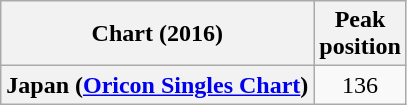<table class="wikitable plainrowheaders sortable" style="text-align:center;">
<tr>
<th>Chart (2016)</th>
<th>Peak<br>position</th>
</tr>
<tr>
<th scope="row">Japan (<a href='#'>Oricon Singles Chart</a>)</th>
<td>136</td>
</tr>
</table>
